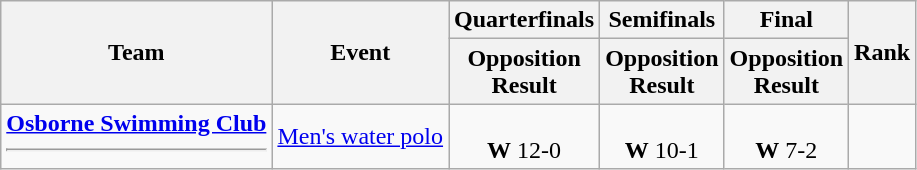<table class=wikitable>
<tr>
<th rowspan=2>Team</th>
<th rowspan=2>Event</th>
<th>Quarterfinals</th>
<th>Semifinals</th>
<th>Final</th>
<th rowspan=2>Rank</th>
</tr>
<tr>
<th>Opposition <br> Result</th>
<th>Opposition <br> Result</th>
<th>Opposition <br> Result</th>
</tr>
<tr align=center>
<td align=left><strong><a href='#'>Osborne Swimming Club</a> <hr> </strong></td>
<td><a href='#'>Men's water polo</a></td>
<td> <br> <strong>W</strong> 12-0</td>
<td> <br> <strong>W</strong> 10-1</td>
<td> <br> <strong>W</strong> 7-2</td>
<td></td>
</tr>
</table>
